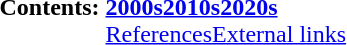<table id="toc" class="toc plainlinks" style= summary="Metro Manila Film Festival Award for Most Gender-Sensitive Film">
<tr>
<th>Contents: </th>
<td><br><strong><a href='#'>2000s</a></strong><strong><a href='#'>2010s</a></strong><strong><a href='#'>2020s</a></strong><br>
<a href='#'>References</a><a href='#'>External links</a></td>
</tr>
</table>
